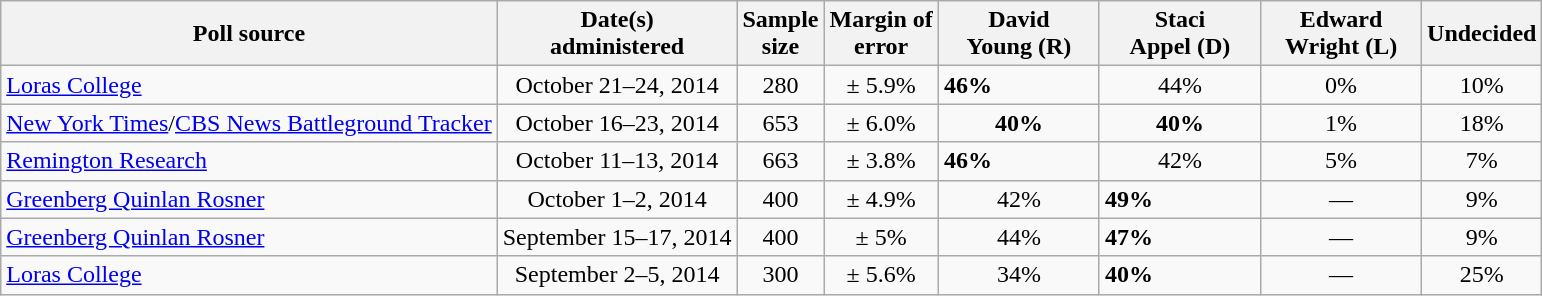<table class="wikitable">
<tr>
<th>Poll source</th>
<th>Date(s)<br>administered</th>
<th>Sample<br>size</th>
<th>Margin of<br>error</th>
<th style="width:100px;">David<br>Young (R)</th>
<th style="width:100px;">Staci<br>Appel (D)</th>
<th style="width:100px;">Edward<br>Wright (L)</th>
<th>Undecided</th>
</tr>
<tr>
<td><a href='#'>Loras College</a></td>
<td align=center>October 21–24, 2014</td>
<td align=center>280</td>
<td align=center>± 5.9%</td>
<td><strong>46%</strong></td>
<td align=center>44%</td>
<td align=center>0%</td>
<td align=center>10%</td>
</tr>
<tr>
<td><a href='#'>New York Times</a>/<a href='#'>CBS News Battleground Tracker</a></td>
<td align=center>October 16–23, 2014</td>
<td align=center>653</td>
<td align=center>± 6.0%</td>
<td align=center><strong>40%</strong></td>
<td align=center><strong>40%</strong></td>
<td align=center>1%</td>
<td align=center>18%</td>
</tr>
<tr>
<td><a href='#'>Remington Research</a></td>
<td align=center>October 11–13, 2014</td>
<td align=center>663</td>
<td align=center>± 3.8%</td>
<td><strong>46%</strong></td>
<td align=center>42%</td>
<td align=center>5%</td>
<td align=center>7%</td>
</tr>
<tr>
<td><a href='#'>Greenberg Quinlan Rosner</a></td>
<td align=center>October 1–2, 2014</td>
<td align=center>400</td>
<td align=center>± 4.9%</td>
<td align=center>42%</td>
<td><strong>49%</strong></td>
<td align=center>—</td>
<td align=center>9%</td>
</tr>
<tr>
<td><a href='#'>Greenberg Quinlan Rosner</a></td>
<td align=center>September 15–17, 2014</td>
<td align=center>400</td>
<td align=center>± 5%</td>
<td align=center>44%</td>
<td><strong>47%</strong></td>
<td align=center>—</td>
<td align=center>9%</td>
</tr>
<tr>
<td><a href='#'>Loras College</a></td>
<td align=center>September 2–5, 2014</td>
<td align=center>300</td>
<td align=center>± 5.6%</td>
<td align=center>34%</td>
<td><strong>40%</strong></td>
<td align=center>—</td>
<td align=center>25%</td>
</tr>
</table>
